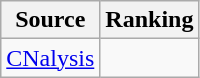<table class="wikitable" style="text-align:center">
<tr>
<th>Source</th>
<th>Ranking</th>
</tr>
<tr>
<td align=left><a href='#'>CNalysis</a></td>
<td></td>
</tr>
</table>
